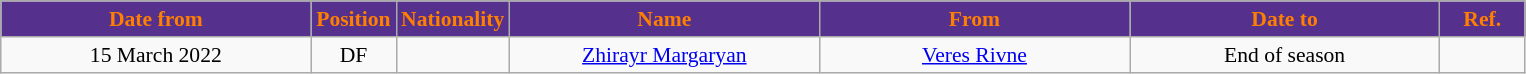<table class="wikitable"  style="text-align:center; font-size:90%; ">
<tr>
<th style="background:#55308D; color:#FF7F00; width:200px;">Date from</th>
<th style="background:#55308D; color:#FF7F00; width:50px;">Position</th>
<th style="background:#55308D; color:#FF7F00; width:50px;">Nationality</th>
<th style="background:#55308D; color:#FF7F00; width:200px;">Name</th>
<th style="background:#55308D; color:#FF7F00; width:200px;">From</th>
<th style="background:#55308D; color:#FF7F00; width:200px;">Date to</th>
<th style="background:#55308D; color:#FF7F00; width:50px;">Ref.</th>
</tr>
<tr>
<td>15 March 2022</td>
<td>DF</td>
<td></td>
<td><a href='#'>Zhirayr Margaryan</a></td>
<td><a href='#'>Veres Rivne</a></td>
<td>End of season</td>
<td></td>
</tr>
</table>
